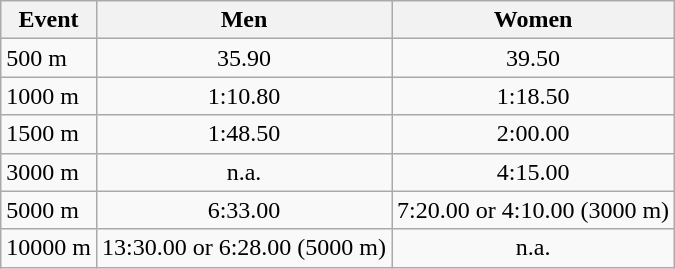<table class = "wikitable">
<tr>
<th>Event</th>
<th>Men</th>
<th>Women</th>
</tr>
<tr>
<td>500 m</td>
<td align=center>35.90</td>
<td align=center>39.50</td>
</tr>
<tr>
<td>1000 m</td>
<td align=center>1:10.80</td>
<td align=center>1:18.50</td>
</tr>
<tr>
<td>1500 m</td>
<td align=center>1:48.50</td>
<td align=center>2:00.00</td>
</tr>
<tr>
<td>3000 m</td>
<td align=center>n.a.</td>
<td align=center>4:15.00</td>
</tr>
<tr>
<td>5000 m</td>
<td align=center>6:33.00</td>
<td align=center>7:20.00 or 4:10.00 (3000 m)</td>
</tr>
<tr>
<td>10000 m</td>
<td align=center>13:30.00 or 6:28.00 (5000 m)</td>
<td align=center>n.a.</td>
</tr>
</table>
